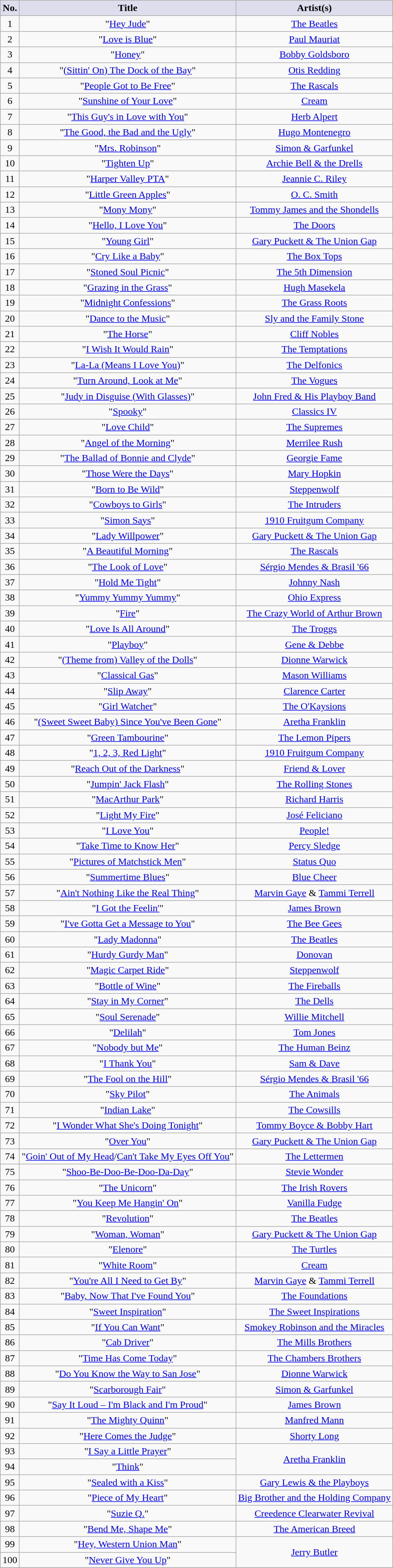<table class="wikitable sortable" style="text-align: center">
<tr>
<th scope="col" style="background:#dde;">No.</th>
<th scope="col" style="background:#dde;">Title</th>
<th scope="col" style="background:#dde;">Artist(s)</th>
</tr>
<tr>
<td>1</td>
<td>"<a href='#'>Hey Jude</a>"</td>
<td><a href='#'>The Beatles</a></td>
</tr>
<tr>
<td>2</td>
<td>"<a href='#'>Love is Blue</a>"</td>
<td><a href='#'>Paul Mauriat</a></td>
</tr>
<tr>
<td>3</td>
<td>"<a href='#'>Honey</a>"</td>
<td><a href='#'>Bobby Goldsboro</a></td>
</tr>
<tr>
<td>4</td>
<td>"<a href='#'>(Sittin' On) The Dock of the Bay</a>"</td>
<td><a href='#'>Otis Redding</a></td>
</tr>
<tr>
<td>5</td>
<td>"<a href='#'>People Got to Be Free</a>"</td>
<td><a href='#'>The Rascals</a></td>
</tr>
<tr>
<td>6</td>
<td>"<a href='#'>Sunshine of Your Love</a>"</td>
<td><a href='#'>Cream</a></td>
</tr>
<tr>
<td>7</td>
<td>"<a href='#'>This Guy's in Love with You</a>"</td>
<td><a href='#'>Herb Alpert</a></td>
</tr>
<tr>
<td>8</td>
<td>"<a href='#'>The Good, the Bad and the Ugly</a>"</td>
<td><a href='#'>Hugo Montenegro</a></td>
</tr>
<tr>
<td>9</td>
<td>"<a href='#'>Mrs. Robinson</a>"</td>
<td><a href='#'>Simon & Garfunkel</a></td>
</tr>
<tr>
<td>10</td>
<td>"<a href='#'>Tighten Up</a>"</td>
<td><a href='#'>Archie Bell & the Drells</a></td>
</tr>
<tr>
<td>11</td>
<td>"<a href='#'>Harper Valley PTA</a>"</td>
<td><a href='#'>Jeannie C. Riley</a></td>
</tr>
<tr>
<td>12</td>
<td>"<a href='#'>Little Green Apples</a>"</td>
<td><a href='#'>O. C. Smith</a></td>
</tr>
<tr>
<td>13</td>
<td>"<a href='#'>Mony Mony</a>"</td>
<td><a href='#'>Tommy James and the Shondells</a></td>
</tr>
<tr>
<td>14</td>
<td>"<a href='#'>Hello, I Love You</a>"</td>
<td><a href='#'>The Doors</a></td>
</tr>
<tr>
<td>15</td>
<td>"<a href='#'>Young Girl</a>"</td>
<td><a href='#'>Gary Puckett & The Union Gap</a></td>
</tr>
<tr>
<td>16</td>
<td>"<a href='#'>Cry Like a Baby</a>"</td>
<td><a href='#'>The Box Tops</a></td>
</tr>
<tr>
<td>17</td>
<td>"<a href='#'>Stoned Soul Picnic</a>"</td>
<td><a href='#'>The 5th Dimension</a></td>
</tr>
<tr>
<td>18</td>
<td>"<a href='#'>Grazing in the Grass</a>"</td>
<td><a href='#'>Hugh Masekela</a></td>
</tr>
<tr>
<td>19</td>
<td>"<a href='#'>Midnight Confessions</a>"</td>
<td><a href='#'>The Grass Roots</a></td>
</tr>
<tr>
<td>20</td>
<td>"<a href='#'>Dance to the Music</a>"</td>
<td><a href='#'>Sly and the Family Stone</a></td>
</tr>
<tr>
<td>21</td>
<td>"<a href='#'>The Horse</a>"</td>
<td><a href='#'>Cliff Nobles</a></td>
</tr>
<tr>
<td>22</td>
<td>"<a href='#'>I Wish It Would Rain</a>"</td>
<td><a href='#'>The Temptations</a></td>
</tr>
<tr>
<td>23</td>
<td>"<a href='#'>La-La (Means I Love You)</a>"</td>
<td><a href='#'>The Delfonics</a></td>
</tr>
<tr>
<td>24</td>
<td>"<a href='#'>Turn Around, Look at Me</a>"</td>
<td><a href='#'>The Vogues</a></td>
</tr>
<tr>
<td>25</td>
<td>"<a href='#'>Judy in Disguise (With Glasses)</a>"</td>
<td><a href='#'>John Fred & His Playboy Band</a></td>
</tr>
<tr>
<td>26</td>
<td>"<a href='#'>Spooky</a>"</td>
<td><a href='#'>Classics IV</a></td>
</tr>
<tr>
<td>27</td>
<td>"<a href='#'>Love Child</a>"</td>
<td><a href='#'>The Supremes</a></td>
</tr>
<tr>
<td>28</td>
<td>"<a href='#'>Angel of the Morning</a>"</td>
<td><a href='#'>Merrilee Rush</a></td>
</tr>
<tr>
<td>29</td>
<td>"<a href='#'>The Ballad of Bonnie and Clyde</a>"</td>
<td><a href='#'>Georgie Fame</a></td>
</tr>
<tr>
<td>30</td>
<td>"<a href='#'>Those Were the Days</a>"</td>
<td><a href='#'>Mary Hopkin</a></td>
</tr>
<tr>
<td>31</td>
<td>"<a href='#'>Born to Be Wild</a>"</td>
<td><a href='#'>Steppenwolf</a></td>
</tr>
<tr>
<td>32</td>
<td>"<a href='#'>Cowboys to Girls</a>"</td>
<td><a href='#'>The Intruders</a></td>
</tr>
<tr>
<td>33</td>
<td>"<a href='#'>Simon Says</a>"</td>
<td><a href='#'>1910 Fruitgum Company</a></td>
</tr>
<tr>
<td>34</td>
<td>"<a href='#'>Lady Willpower</a>"</td>
<td><a href='#'>Gary Puckett & The Union Gap</a></td>
</tr>
<tr>
<td>35</td>
<td>"<a href='#'>A Beautiful Morning</a>"</td>
<td><a href='#'>The Rascals</a></td>
</tr>
<tr>
<td>36</td>
<td>"<a href='#'>The Look of Love</a>"</td>
<td><a href='#'>Sérgio Mendes & Brasil '66</a></td>
</tr>
<tr>
<td>37</td>
<td>"<a href='#'>Hold Me Tight</a>"</td>
<td><a href='#'>Johnny Nash</a></td>
</tr>
<tr>
<td>38</td>
<td>"<a href='#'>Yummy Yummy Yummy</a>"</td>
<td><a href='#'>Ohio Express</a></td>
</tr>
<tr>
<td>39</td>
<td>"<a href='#'>Fire</a>"</td>
<td><a href='#'>The Crazy World of Arthur Brown</a></td>
</tr>
<tr>
<td>40</td>
<td>"<a href='#'>Love Is All Around</a>"</td>
<td><a href='#'>The Troggs</a></td>
</tr>
<tr>
<td>41</td>
<td>"<a href='#'>Playboy</a>"</td>
<td><a href='#'>Gene & Debbe</a></td>
</tr>
<tr>
<td>42</td>
<td>"<a href='#'>(Theme from) Valley of the Dolls</a>"</td>
<td><a href='#'>Dionne Warwick</a></td>
</tr>
<tr>
<td>43</td>
<td>"<a href='#'>Classical Gas</a>"</td>
<td><a href='#'>Mason Williams</a></td>
</tr>
<tr>
<td>44</td>
<td>"<a href='#'>Slip Away</a>"</td>
<td><a href='#'>Clarence Carter</a></td>
</tr>
<tr>
<td>45</td>
<td>"<a href='#'>Girl Watcher</a>"</td>
<td><a href='#'>The O'Kaysions</a></td>
</tr>
<tr>
<td>46</td>
<td>"<a href='#'>(Sweet Sweet Baby) Since You've Been Gone</a>"</td>
<td><a href='#'>Aretha Franklin</a></td>
</tr>
<tr>
<td>47</td>
<td>"<a href='#'>Green Tambourine</a>"</td>
<td><a href='#'>The Lemon Pipers</a></td>
</tr>
<tr>
<td>48</td>
<td>"<a href='#'>1, 2, 3, Red Light</a>"</td>
<td><a href='#'>1910 Fruitgum Company</a></td>
</tr>
<tr>
<td>49</td>
<td>"<a href='#'>Reach Out of the Darkness</a>"</td>
<td><a href='#'>Friend & Lover</a></td>
</tr>
<tr>
<td>50</td>
<td>"<a href='#'>Jumpin' Jack Flash</a>"</td>
<td><a href='#'>The Rolling Stones</a></td>
</tr>
<tr>
<td>51</td>
<td>"<a href='#'>MacArthur Park</a>"</td>
<td><a href='#'>Richard Harris</a></td>
</tr>
<tr>
<td>52</td>
<td>"<a href='#'>Light My Fire</a>"</td>
<td><a href='#'>José Feliciano</a></td>
</tr>
<tr>
<td>53</td>
<td>"<a href='#'>I Love You</a>"</td>
<td><a href='#'>People!</a></td>
</tr>
<tr>
<td>54</td>
<td>"<a href='#'>Take Time to Know Her</a>"</td>
<td><a href='#'>Percy Sledge</a></td>
</tr>
<tr>
<td>55</td>
<td>"<a href='#'>Pictures of Matchstick Men</a>"</td>
<td><a href='#'>Status Quo</a></td>
</tr>
<tr>
<td>56</td>
<td>"<a href='#'>Summertime Blues</a>"</td>
<td><a href='#'>Blue Cheer</a></td>
</tr>
<tr>
<td>57</td>
<td>"<a href='#'>Ain't Nothing Like the Real Thing</a>"</td>
<td><a href='#'>Marvin Gaye</a> & <a href='#'>Tammi Terrell</a></td>
</tr>
<tr>
<td>58</td>
<td>"<a href='#'>I Got the Feelin'</a>"</td>
<td><a href='#'>James Brown</a></td>
</tr>
<tr>
<td>59</td>
<td>"<a href='#'>I've Gotta Get a Message to You</a>"</td>
<td><a href='#'>The Bee Gees</a></td>
</tr>
<tr>
<td>60</td>
<td>"<a href='#'>Lady Madonna</a>"</td>
<td><a href='#'>The Beatles</a></td>
</tr>
<tr>
<td>61</td>
<td>"<a href='#'>Hurdy Gurdy Man</a>"</td>
<td><a href='#'>Donovan</a></td>
</tr>
<tr>
<td>62</td>
<td>"<a href='#'>Magic Carpet Ride</a>"</td>
<td><a href='#'>Steppenwolf</a></td>
</tr>
<tr>
<td>63</td>
<td>"<a href='#'>Bottle of Wine</a>"</td>
<td><a href='#'>The Fireballs</a></td>
</tr>
<tr>
<td>64</td>
<td>"<a href='#'>Stay in My Corner</a>"</td>
<td><a href='#'>The Dells</a></td>
</tr>
<tr>
<td>65</td>
<td>"<a href='#'>Soul Serenade</a>"</td>
<td><a href='#'>Willie Mitchell</a></td>
</tr>
<tr>
<td>66</td>
<td>"<a href='#'>Delilah</a>"</td>
<td><a href='#'>Tom Jones</a></td>
</tr>
<tr>
<td>67</td>
<td>"<a href='#'>Nobody but Me</a>"</td>
<td><a href='#'>The Human Beinz</a></td>
</tr>
<tr>
<td>68</td>
<td>"<a href='#'>I Thank You</a>"</td>
<td><a href='#'>Sam & Dave</a></td>
</tr>
<tr>
<td>69</td>
<td>"<a href='#'>The Fool on the Hill</a>"</td>
<td><a href='#'>Sérgio Mendes & Brasil '66</a></td>
</tr>
<tr>
<td>70</td>
<td>"<a href='#'>Sky Pilot</a>"</td>
<td><a href='#'>The Animals</a></td>
</tr>
<tr>
<td>71</td>
<td>"<a href='#'>Indian Lake</a>"</td>
<td><a href='#'>The Cowsills</a></td>
</tr>
<tr>
<td>72</td>
<td>"<a href='#'>I Wonder What She's Doing Tonight</a>"</td>
<td><a href='#'>Tommy Boyce & Bobby Hart</a></td>
</tr>
<tr>
<td>73</td>
<td>"<a href='#'>Over You</a>"</td>
<td><a href='#'>Gary Puckett & The Union Gap</a></td>
</tr>
<tr>
<td>74</td>
<td>"<a href='#'>Goin' Out of My Head</a>/<a href='#'>Can't Take My Eyes Off You</a>"</td>
<td><a href='#'>The Lettermen</a></td>
</tr>
<tr>
<td>75</td>
<td>"<a href='#'>Shoo-Be-Doo-Be-Doo-Da-Day</a>"</td>
<td><a href='#'>Stevie Wonder</a></td>
</tr>
<tr>
<td>76</td>
<td>"<a href='#'>The Unicorn</a>"</td>
<td><a href='#'>The Irish Rovers</a></td>
</tr>
<tr>
<td>77</td>
<td>"<a href='#'>You Keep Me Hangin' On</a>"</td>
<td><a href='#'>Vanilla Fudge</a></td>
</tr>
<tr>
<td>78</td>
<td>"<a href='#'>Revolution</a>"</td>
<td><a href='#'>The Beatles</a></td>
</tr>
<tr>
<td>79</td>
<td>"<a href='#'>Woman, Woman</a>"</td>
<td><a href='#'>Gary Puckett & The Union Gap</a></td>
</tr>
<tr>
<td>80</td>
<td>"<a href='#'>Elenore</a>"</td>
<td><a href='#'>The Turtles</a></td>
</tr>
<tr>
<td>81</td>
<td>"<a href='#'>White Room</a>"</td>
<td><a href='#'>Cream</a></td>
</tr>
<tr>
<td>82</td>
<td>"<a href='#'>You're All I Need to Get By</a>"</td>
<td><a href='#'>Marvin Gaye</a> & <a href='#'>Tammi Terrell</a></td>
</tr>
<tr>
<td>83</td>
<td>"<a href='#'>Baby, Now That I've Found You</a>"</td>
<td><a href='#'>The Foundations</a></td>
</tr>
<tr>
<td>84</td>
<td>"<a href='#'>Sweet Inspiration</a>"</td>
<td><a href='#'>The Sweet Inspirations</a></td>
</tr>
<tr>
<td>85</td>
<td>"<a href='#'>If You Can Want</a>"</td>
<td><a href='#'>Smokey Robinson and the Miracles</a></td>
</tr>
<tr>
<td>86</td>
<td>"<a href='#'>Cab Driver</a>"</td>
<td><a href='#'>The Mills Brothers</a></td>
</tr>
<tr>
<td>87</td>
<td>"<a href='#'>Time Has Come Today</a>"</td>
<td><a href='#'>The Chambers Brothers</a></td>
</tr>
<tr>
<td>88</td>
<td>"<a href='#'>Do You Know the Way to San Jose</a>"</td>
<td><a href='#'>Dionne Warwick</a></td>
</tr>
<tr>
<td>89</td>
<td>"<a href='#'>Scarborough Fair</a>"</td>
<td><a href='#'>Simon & Garfunkel</a></td>
</tr>
<tr>
<td>90</td>
<td>"<a href='#'>Say It Loud – I'm Black and I'm Proud</a>"</td>
<td><a href='#'>James Brown</a></td>
</tr>
<tr>
<td>91</td>
<td>"<a href='#'>The Mighty Quinn</a>"</td>
<td><a href='#'>Manfred Mann</a></td>
</tr>
<tr>
<td>92</td>
<td>"<a href='#'>Here Comes the Judge</a>"</td>
<td><a href='#'>Shorty Long</a></td>
</tr>
<tr>
<td>93</td>
<td>"<a href='#'>I Say a Little Prayer</a>"</td>
<td rowspan="2"><a href='#'>Aretha Franklin</a></td>
</tr>
<tr>
<td>94</td>
<td>"<a href='#'>Think</a>"</td>
</tr>
<tr>
<td>95</td>
<td>"<a href='#'>Sealed with a Kiss</a>"</td>
<td><a href='#'>Gary Lewis & the Playboys</a></td>
</tr>
<tr>
<td>96</td>
<td>"<a href='#'>Piece of My Heart</a>"</td>
<td><a href='#'>Big Brother and the Holding Company</a></td>
</tr>
<tr>
<td>97</td>
<td>"<a href='#'>Suzie Q.</a>"</td>
<td><a href='#'>Creedence Clearwater Revival</a></td>
</tr>
<tr>
<td>98</td>
<td>"<a href='#'>Bend Me, Shape Me</a>"</td>
<td><a href='#'>The American Breed</a></td>
</tr>
<tr>
<td>99</td>
<td>"<a href='#'>Hey, Western Union Man</a>"</td>
<td rowspan="2"><a href='#'>Jerry Butler</a></td>
</tr>
<tr>
<td>100</td>
<td>"<a href='#'>Never Give You Up</a>"</td>
</tr>
<tr>
</tr>
</table>
